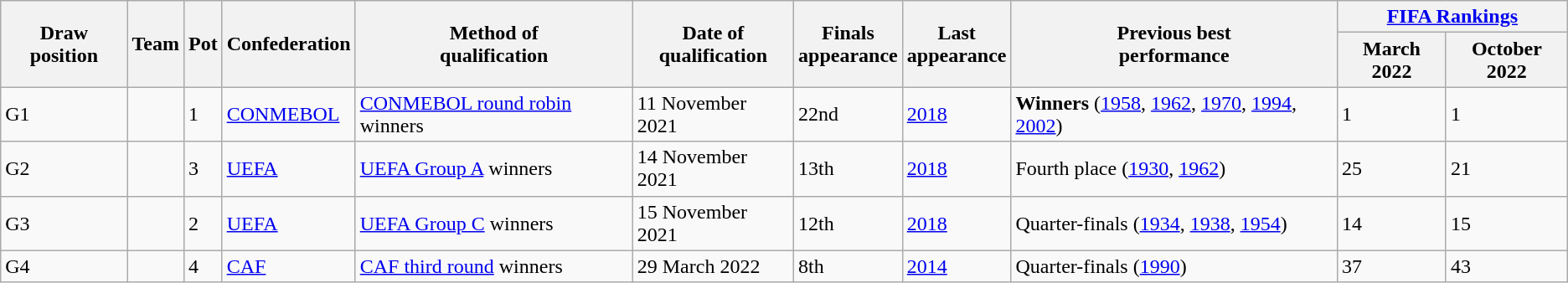<table class="wikitable sortable">
<tr>
<th rowspan=2>Draw position</th>
<th rowspan=2>Team</th>
<th rowspan=2>Pot</th>
<th rowspan=2>Confederation</th>
<th rowspan=2>Method of<br>qualification</th>
<th rowspan=2>Date of<br>qualification</th>
<th rowspan=2 data-sort-type="number">Finals<br>appearance</th>
<th rowspan=2>Last<br>appearance</th>
<th rowspan=2>Previous best<br>performance</th>
<th colspan=2><a href='#'>FIFA Rankings</a></th>
</tr>
<tr>
<th>March 2022</th>
<th>October 2022</th>
</tr>
<tr>
<td>G1</td>
<td style=white-space:nowrap></td>
<td>1</td>
<td><a href='#'>CONMEBOL</a></td>
<td><a href='#'>CONMEBOL round robin</a> winners</td>
<td>11 November 2021</td>
<td>22nd</td>
<td><a href='#'>2018</a></td>
<td data-sort-value="8.5"><strong>Winners</strong> (<a href='#'>1958</a>, <a href='#'>1962</a>, <a href='#'>1970</a>, <a href='#'>1994</a>, <a href='#'>2002</a>)</td>
<td>1</td>
<td>1</td>
</tr>
<tr>
<td>G2</td>
<td style=white-space:nowrap></td>
<td>3</td>
<td><a href='#'>UEFA</a></td>
<td><a href='#'>UEFA Group A</a> winners</td>
<td>14 November 2021</td>
<td>13th</td>
<td><a href='#'>2018</a></td>
<td data-sort-value="5.2">Fourth place (<a href='#'>1930</a>, <a href='#'>1962</a>)</td>
<td>25</td>
<td>21</td>
</tr>
<tr>
<td>G3</td>
<td style=white-space:nowrap></td>
<td>2</td>
<td><a href='#'>UEFA</a></td>
<td><a href='#'>UEFA Group C</a> winners</td>
<td>15 November 2021</td>
<td>12th</td>
<td><a href='#'>2018</a></td>
<td data-sort-value="4.3">Quarter-finals (<a href='#'>1934</a>, <a href='#'>1938</a>, <a href='#'>1954</a>)</td>
<td>14</td>
<td>15</td>
</tr>
<tr>
<td>G4</td>
<td style=white-space:nowrap></td>
<td>4</td>
<td><a href='#'>CAF</a></td>
<td><a href='#'>CAF third round</a> winners</td>
<td>29 March 2022</td>
<td>8th</td>
<td><a href='#'>2014</a></td>
<td data-sort-value="4.1">Quarter-finals (<a href='#'>1990</a>)</td>
<td>37</td>
<td>43</td>
</tr>
</table>
